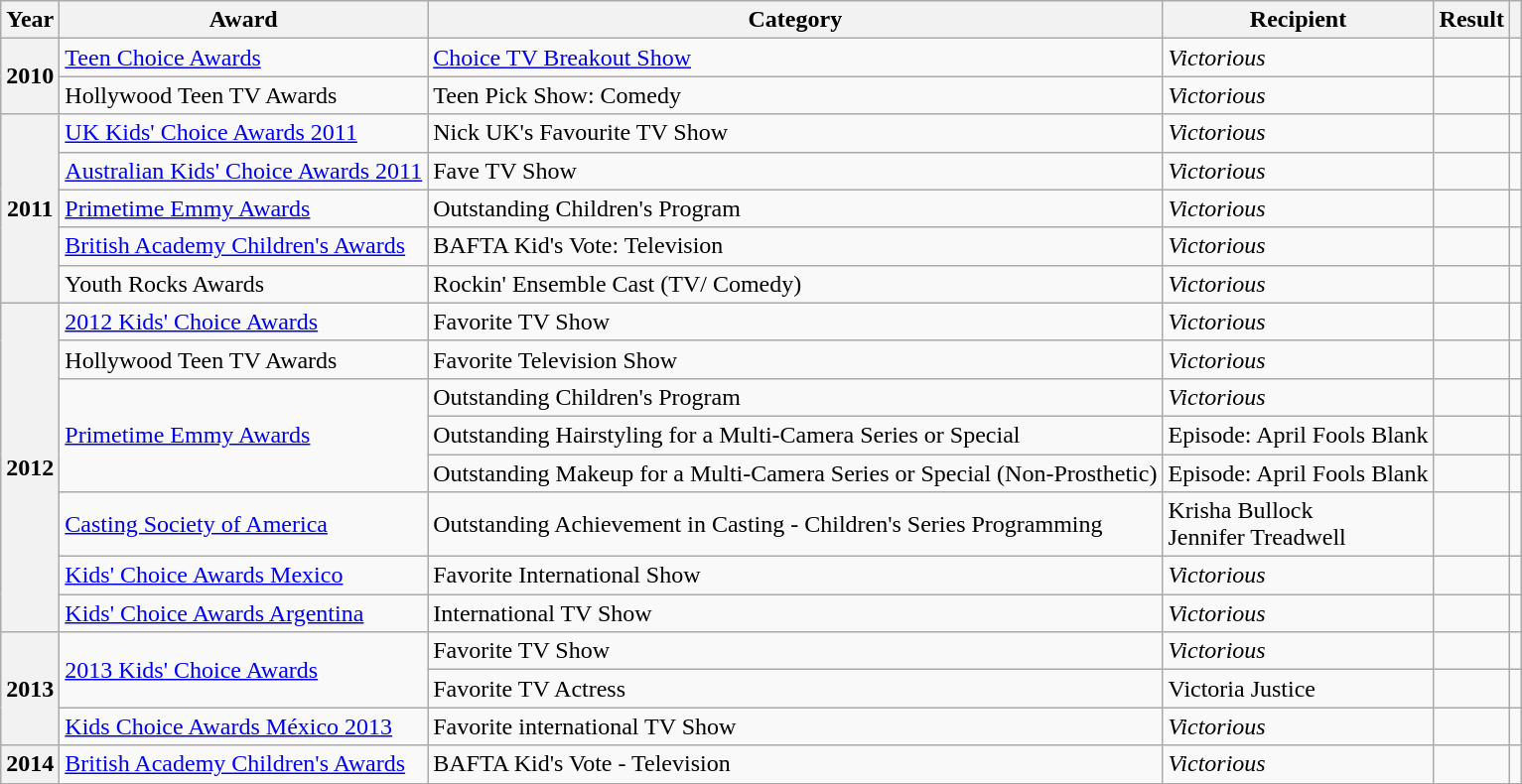<table class="wikitable plainrowheaders">
<tr>
<th scope="col">Year</th>
<th scope="col">Award</th>
<th scope="col">Category</th>
<th scope="col">Recipient</th>
<th scope="col">Result</th>
<th scope="col"></th>
</tr>
<tr>
<th rowspan="2" scope="row">2010</th>
<td><a href='#'>Teen Choice Awards</a></td>
<td><a href='#'>Choice TV Breakout Show</a></td>
<td><em>Victorious</em></td>
<td></td>
<td></td>
</tr>
<tr>
<td>Hollywood Teen TV Awards</td>
<td>Teen Pick Show: Comedy</td>
<td><em>Victorious</em></td>
<td></td>
<td></td>
</tr>
<tr>
<th rowspan="5">2011</th>
<td><a href='#'>UK Kids' Choice Awards 2011</a></td>
<td>Nick UK's Favourite TV Show</td>
<td><em>Victorious</em></td>
<td></td>
<td></td>
</tr>
<tr>
<td><a href='#'>Australian Kids' Choice Awards 2011</a></td>
<td>Fave TV Show</td>
<td><em>Victorious</em></td>
<td></td>
<td></td>
</tr>
<tr>
<td><a href='#'>Primetime Emmy Awards</a></td>
<td>Outstanding Children's Program</td>
<td><em>Victorious</em></td>
<td></td>
<td></td>
</tr>
<tr>
<td><a href='#'>British Academy Children's Awards</a></td>
<td>BAFTA Kid's Vote: Television</td>
<td><em>Victorious</em></td>
<td></td>
<td></td>
</tr>
<tr>
<td>Youth Rocks Awards</td>
<td>Rockin' Ensemble Cast (TV/ Comedy)</td>
<td><em>Victorious</em></td>
<td></td>
<td></td>
</tr>
<tr>
<th rowspan="8" scope="row">2012</th>
<td><a href='#'>2012 Kids' Choice Awards</a></td>
<td>Favorite TV Show</td>
<td><em>Victorious</em></td>
<td></td>
<td></td>
</tr>
<tr>
<td>Hollywood Teen TV Awards</td>
<td>Favorite Television Show</td>
<td><em>Victorious</em></td>
<td></td>
<td></td>
</tr>
<tr>
<td rowspan="3"><a href='#'>Primetime Emmy Awards</a></td>
<td>Outstanding Children's Program</td>
<td><em>Victorious</em></td>
<td></td>
<td></td>
</tr>
<tr>
<td>Outstanding Hairstyling for a Multi-Camera Series or Special</td>
<td>Episode: April Fools Blank</td>
<td></td>
<td></td>
</tr>
<tr>
<td>Outstanding Makeup for a Multi-Camera Series or Special (Non-Prosthetic)</td>
<td>Episode: April Fools Blank</td>
<td></td>
<td></td>
</tr>
<tr>
<td><a href='#'>Casting Society of America</a></td>
<td>Outstanding Achievement in Casting - Children's Series Programming</td>
<td>Krisha Bullock<br>Jennifer Treadwell</td>
<td></td>
<td></td>
</tr>
<tr>
<td><a href='#'>Kids' Choice Awards Mexico</a></td>
<td>Favorite International Show</td>
<td><em>Victorious</em></td>
<td></td>
<td></td>
</tr>
<tr>
<td><a href='#'>Kids' Choice Awards Argentina</a></td>
<td>International TV Show</td>
<td><em>Victorious</em></td>
<td></td>
<td></td>
</tr>
<tr>
<th rowspan="3" scope="row">2013</th>
<td rowspan="2"><a href='#'>2013 Kids' Choice Awards</a></td>
<td>Favorite TV Show</td>
<td><em>Victorious</em></td>
<td></td>
<td></td>
</tr>
<tr>
<td>Favorite TV Actress</td>
<td>Victoria Justice</td>
<td></td>
<td></td>
</tr>
<tr>
<td><a href='#'>Kids Choice Awards México 2013</a></td>
<td>Favorite international TV Show</td>
<td><em>Victorious</em></td>
<td></td>
<td></td>
</tr>
<tr>
<th scope="row">2014</th>
<td><a href='#'>British Academy Children's Awards</a></td>
<td>BAFTA Kid's Vote - Television</td>
<td><em>Victorious</em></td>
<td></td>
<td></td>
</tr>
</table>
